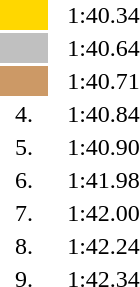<table style="text-align:center">
<tr>
<td width=30 bgcolor=gold></td>
<td align=left></td>
<td width=60>1:40.34</td>
</tr>
<tr>
<td bgcolor=silver></td>
<td align=left></td>
<td>1:40.64</td>
</tr>
<tr>
<td bgcolor=cc9966></td>
<td align=left></td>
<td>1:40.71</td>
</tr>
<tr>
<td>4.</td>
<td align=left></td>
<td>1:40.84</td>
</tr>
<tr>
<td>5.</td>
<td align=left></td>
<td>1:40.90</td>
</tr>
<tr>
<td>6.</td>
<td align=left></td>
<td>1:41.98</td>
</tr>
<tr>
<td>7.</td>
<td align=left></td>
<td>1:42.00</td>
</tr>
<tr>
<td>8.</td>
<td align=left></td>
<td>1:42.24</td>
</tr>
<tr>
<td>9.</td>
<td align=left></td>
<td>1:42.34</td>
</tr>
</table>
